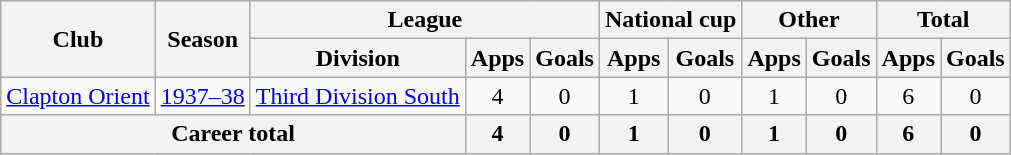<table class="wikitable" style="text-align:center">
<tr>
<th rowspan="2">Club</th>
<th rowspan="2">Season</th>
<th colspan="3">League</th>
<th colspan="2">National cup</th>
<th colspan="2">Other</th>
<th colspan="2">Total</th>
</tr>
<tr>
<th>Division</th>
<th>Apps</th>
<th>Goals</th>
<th>Apps</th>
<th>Goals</th>
<th>Apps</th>
<th>Goals</th>
<th>Apps</th>
<th>Goals</th>
</tr>
<tr>
<td><a href='#'>Clapton Orient</a></td>
<td><a href='#'>1937–38</a></td>
<td><a href='#'>Third Division South</a></td>
<td>4</td>
<td>0</td>
<td>1</td>
<td>0</td>
<td>1</td>
<td>0</td>
<td>6</td>
<td>0</td>
</tr>
<tr>
<th colspan="3">Career total</th>
<th>4</th>
<th>0</th>
<th>1</th>
<th>0</th>
<th>1</th>
<th>0</th>
<th>6</th>
<th>0</th>
</tr>
</table>
